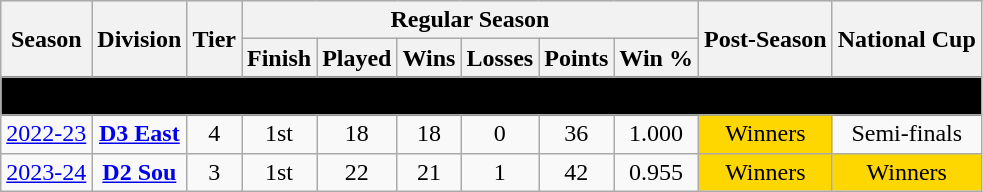<table class="wikitable" style="font-size:100%;">
<tr bgcolor="#efefef">
<th rowspan="2">Season</th>
<th rowspan="2">Division</th>
<th rowspan="2">Tier</th>
<th colspan="6">Regular Season</th>
<th rowspan="2">Post-Season</th>
<th rowspan="2">National Cup</th>
</tr>
<tr>
<th>Finish</th>
<th>Played</th>
<th>Wins</th>
<th>Losses</th>
<th>Points</th>
<th>Win %</th>
</tr>
<tr>
<td colspan="13" align=center bgcolor="black"><span><strong>Milton Keynes Breakers</strong></span></td>
</tr>
<tr>
<td style="text-align:center;"><a href='#'>2022-23</a></td>
<td style="text-align:center;"><strong><a href='#'>D3 East</a></strong></td>
<td style="text-align:center;">4</td>
<td style="text-align:center;">1st</td>
<td style="text-align:center;">18</td>
<td style="text-align:center;">18</td>
<td style="text-align:center;">0</td>
<td style="text-align:center;">36</td>
<td style="text-align:center;">1.000</td>
<td style="text-align:center;"bgcolor=gold>Winners</td>
<td style="text-align:center;">Semi-finals</td>
</tr>
<tr>
<td style="text-align:center;"><a href='#'>2023-24</a></td>
<td style="text-align:center;"><strong><a href='#'>D2 Sou</a></strong></td>
<td style="text-align:center;">3</td>
<td style="text-align:center;">1st</td>
<td style="text-align:center;">22</td>
<td style="text-align:center;">21</td>
<td style="text-align:center;">1</td>
<td style="text-align:center;">42</td>
<td style="text-align:center;">0.955</td>
<td style="text-align:center;"bgcolor=gold>Winners</td>
<td style="text-align:center;"bgcolor=gold>Winners</td>
</tr>
</table>
